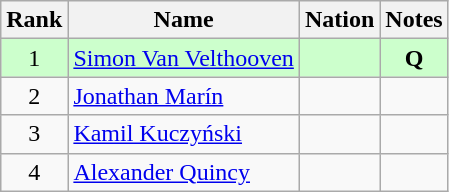<table class="wikitable sortable" style="text-align:center">
<tr>
<th>Rank</th>
<th>Name</th>
<th>Nation</th>
<th>Notes</th>
</tr>
<tr bgcolor=ccffcc>
<td>1</td>
<td align=left><a href='#'>Simon Van Velthooven</a></td>
<td align=left></td>
<td><strong>Q</strong></td>
</tr>
<tr>
<td>2</td>
<td align=left><a href='#'>Jonathan Marín</a></td>
<td align=left></td>
<td></td>
</tr>
<tr>
<td>3</td>
<td align=left><a href='#'>Kamil Kuczyński</a></td>
<td align=left></td>
<td></td>
</tr>
<tr>
<td>4</td>
<td align=left><a href='#'>Alexander Quincy</a></td>
<td align=left></td>
<td></td>
</tr>
</table>
